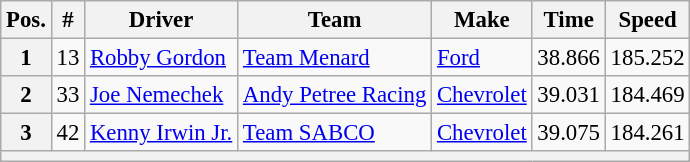<table class="wikitable" style="font-size:95%">
<tr>
<th>Pos.</th>
<th>#</th>
<th>Driver</th>
<th>Team</th>
<th>Make</th>
<th>Time</th>
<th>Speed</th>
</tr>
<tr>
<th>1</th>
<td>13</td>
<td><a href='#'>Robby Gordon</a></td>
<td><a href='#'>Team Menard</a></td>
<td><a href='#'>Ford</a></td>
<td>38.866</td>
<td>185.252</td>
</tr>
<tr>
<th>2</th>
<td>33</td>
<td><a href='#'>Joe Nemechek</a></td>
<td><a href='#'>Andy Petree Racing</a></td>
<td><a href='#'>Chevrolet</a></td>
<td>39.031</td>
<td>184.469</td>
</tr>
<tr>
<th>3</th>
<td>42</td>
<td><a href='#'>Kenny Irwin Jr.</a></td>
<td><a href='#'>Team SABCO</a></td>
<td><a href='#'>Chevrolet</a></td>
<td>39.075</td>
<td>184.261</td>
</tr>
<tr>
<th colspan="7"></th>
</tr>
</table>
